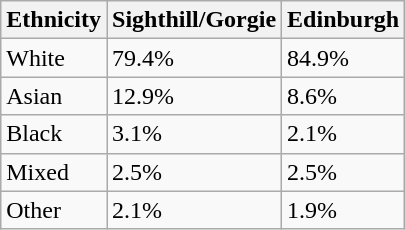<table class="wikitable">
<tr>
<th>Ethnicity</th>
<th>Sighthill/Gorgie</th>
<th>Edinburgh</th>
</tr>
<tr>
<td>White</td>
<td>79.4%</td>
<td>84.9%</td>
</tr>
<tr>
<td>Asian</td>
<td>12.9%</td>
<td>8.6%</td>
</tr>
<tr>
<td>Black</td>
<td>3.1%</td>
<td>2.1%</td>
</tr>
<tr>
<td>Mixed</td>
<td>2.5%</td>
<td>2.5%</td>
</tr>
<tr>
<td>Other</td>
<td>2.1%</td>
<td>1.9%</td>
</tr>
</table>
